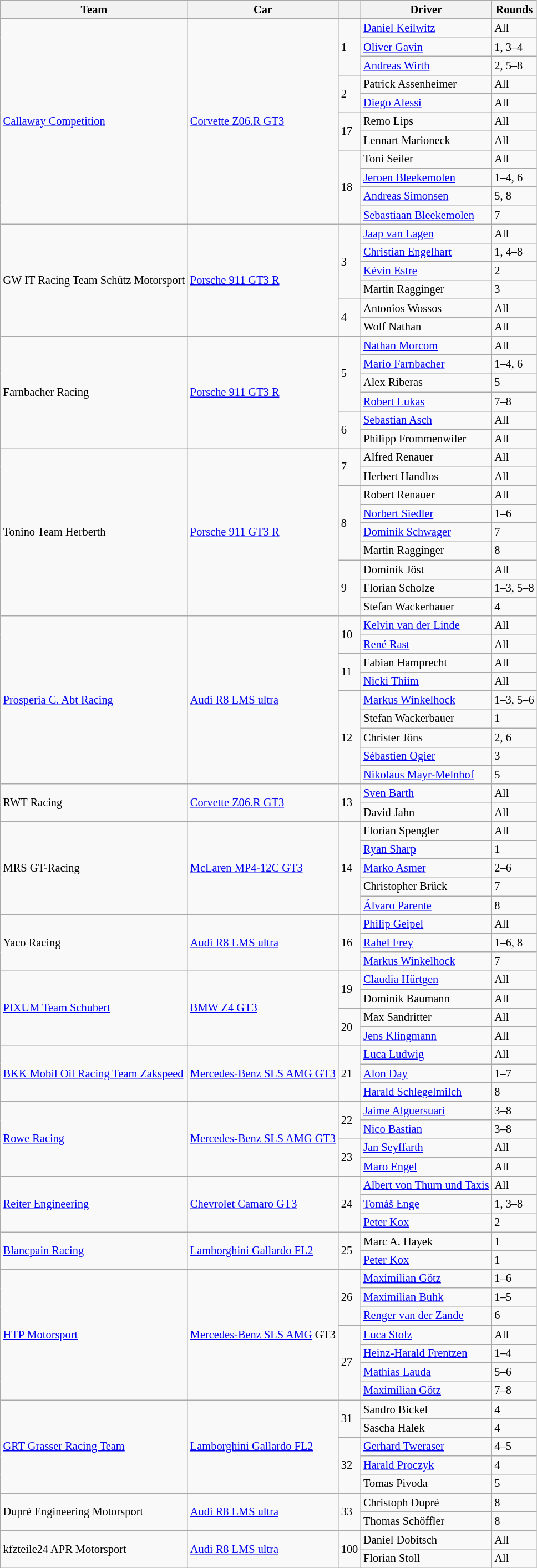<table class="wikitable" style="font-size: 85%;">
<tr>
<th>Team</th>
<th>Car</th>
<th></th>
<th>Driver</th>
<th>Rounds</th>
</tr>
<tr>
<td rowspan=11> <a href='#'>Callaway Competition</a></td>
<td rowspan=11><a href='#'>Corvette Z06.R GT3</a></td>
<td rowspan=3>1</td>
<td> <a href='#'>Daniel Keilwitz</a></td>
<td>All</td>
</tr>
<tr>
<td> <a href='#'>Oliver Gavin</a></td>
<td>1, 3–4</td>
</tr>
<tr>
<td> <a href='#'>Andreas Wirth</a></td>
<td>2, 5–8</td>
</tr>
<tr>
<td rowspan=2>2</td>
<td> Patrick Assenheimer</td>
<td>All</td>
</tr>
<tr>
<td> <a href='#'>Diego Alessi</a></td>
<td>All</td>
</tr>
<tr>
<td rowspan=2>17</td>
<td> Remo Lips</td>
<td>All</td>
</tr>
<tr>
<td> Lennart Marioneck</td>
<td>All</td>
</tr>
<tr>
<td rowspan=4>18</td>
<td> Toni Seiler</td>
<td>All</td>
</tr>
<tr>
<td> <a href='#'>Jeroen Bleekemolen</a></td>
<td>1–4, 6</td>
</tr>
<tr>
<td> <a href='#'>Andreas Simonsen</a></td>
<td>5, 8</td>
</tr>
<tr>
<td> <a href='#'>Sebastiaan Bleekemolen</a></td>
<td>7</td>
</tr>
<tr>
<td rowspan=6> GW IT Racing Team Schütz Motorsport</td>
<td rowspan=6><a href='#'>Porsche 911 GT3 R</a></td>
<td rowspan=4>3</td>
<td> <a href='#'>Jaap van Lagen</a></td>
<td>All</td>
</tr>
<tr>
<td> <a href='#'>Christian Engelhart</a></td>
<td>1, 4–8</td>
</tr>
<tr>
<td> <a href='#'>Kévin Estre</a></td>
<td>2</td>
</tr>
<tr>
<td> Martin Ragginger</td>
<td>3</td>
</tr>
<tr>
<td rowspan=2>4</td>
<td> Antonios Wossos</td>
<td>All</td>
</tr>
<tr>
<td> Wolf Nathan</td>
<td>All</td>
</tr>
<tr>
<td rowspan=6> Farnbacher Racing</td>
<td rowspan=6><a href='#'>Porsche 911 GT3 R</a></td>
<td rowspan=4>5</td>
<td> <a href='#'>Nathan Morcom</a></td>
<td>All</td>
</tr>
<tr>
<td> <a href='#'>Mario Farnbacher</a></td>
<td>1–4, 6</td>
</tr>
<tr>
<td> Alex Riberas</td>
<td>5</td>
</tr>
<tr>
<td> <a href='#'>Robert Lukas</a></td>
<td>7–8</td>
</tr>
<tr>
<td rowspan=2>6</td>
<td> <a href='#'>Sebastian Asch</a></td>
<td>All</td>
</tr>
<tr>
<td> Philipp Frommenwiler</td>
<td>All</td>
</tr>
<tr>
<td rowspan=9> Tonino Team Herberth</td>
<td rowspan=9><a href='#'>Porsche 911 GT3 R</a></td>
<td rowspan=2>7</td>
<td> Alfred Renauer</td>
<td>All</td>
</tr>
<tr>
<td> Herbert Handlos</td>
<td>All</td>
</tr>
<tr>
<td rowspan=4>8</td>
<td> Robert Renauer</td>
<td>All</td>
</tr>
<tr>
<td> <a href='#'>Norbert Siedler</a></td>
<td>1–6</td>
</tr>
<tr>
<td> <a href='#'>Dominik Schwager</a></td>
<td>7</td>
</tr>
<tr>
<td> Martin Ragginger</td>
<td>8</td>
</tr>
<tr>
<td rowspan=3>9</td>
<td> Dominik Jöst</td>
<td>All</td>
</tr>
<tr>
<td> Florian Scholze</td>
<td>1–3, 5–8</td>
</tr>
<tr>
<td> Stefan Wackerbauer</td>
<td>4</td>
</tr>
<tr>
<td rowspan=9> <a href='#'>Prosperia C. Abt Racing</a></td>
<td rowspan=9><a href='#'>Audi R8 LMS ultra</a></td>
<td rowspan=2>10</td>
<td> <a href='#'>Kelvin van der Linde</a></td>
<td>All</td>
</tr>
<tr>
<td> <a href='#'>René Rast</a></td>
<td>All</td>
</tr>
<tr>
<td rowspan=2>11</td>
<td> Fabian Hamprecht</td>
<td>All</td>
</tr>
<tr>
<td> <a href='#'>Nicki Thiim</a></td>
<td>All</td>
</tr>
<tr>
<td rowspan=5>12</td>
<td> <a href='#'>Markus Winkelhock</a></td>
<td>1–3, 5–6</td>
</tr>
<tr>
<td> Stefan Wackerbauer</td>
<td>1</td>
</tr>
<tr>
<td> Christer Jöns</td>
<td>2, 6</td>
</tr>
<tr>
<td> <a href='#'>Sébastien Ogier</a></td>
<td>3</td>
</tr>
<tr>
<td> <a href='#'>Nikolaus Mayr-Melnhof</a></td>
<td>5</td>
</tr>
<tr>
<td rowspan=2> RWT Racing</td>
<td rowspan=2><a href='#'>Corvette Z06.R GT3</a></td>
<td rowspan=2>13</td>
<td> <a href='#'>Sven Barth</a></td>
<td>All</td>
</tr>
<tr>
<td> David Jahn</td>
<td>All</td>
</tr>
<tr>
<td rowspan=5> MRS GT-Racing</td>
<td rowspan=5><a href='#'>McLaren MP4-12C GT3</a></td>
<td rowspan=5>14</td>
<td> Florian Spengler</td>
<td>All</td>
</tr>
<tr>
<td> <a href='#'>Ryan Sharp</a></td>
<td>1</td>
</tr>
<tr>
<td> <a href='#'>Marko Asmer</a></td>
<td>2–6</td>
</tr>
<tr>
<td> Christopher Brück</td>
<td>7</td>
</tr>
<tr>
<td> <a href='#'>Álvaro Parente</a></td>
<td>8</td>
</tr>
<tr>
<td rowspan=3> Yaco Racing</td>
<td rowspan=3><a href='#'>Audi R8 LMS ultra</a></td>
<td rowspan=3>16</td>
<td> <a href='#'>Philip Geipel</a></td>
<td>All</td>
</tr>
<tr>
<td> <a href='#'>Rahel Frey</a></td>
<td>1–6, 8</td>
</tr>
<tr>
<td> <a href='#'>Markus Winkelhock</a></td>
<td>7</td>
</tr>
<tr>
<td rowspan=4> <a href='#'>PIXUM Team Schubert</a></td>
<td rowspan=4><a href='#'>BMW Z4 GT3</a></td>
<td rowspan=2>19</td>
<td> <a href='#'>Claudia Hürtgen</a></td>
<td>All</td>
</tr>
<tr>
<td> Dominik Baumann</td>
<td>All</td>
</tr>
<tr>
<td rowspan=2>20</td>
<td> Max Sandritter</td>
<td>All</td>
</tr>
<tr>
<td> <a href='#'>Jens Klingmann</a></td>
<td>All</td>
</tr>
<tr>
<td rowspan=3> <a href='#'>BKK Mobil Oil Racing Team Zakspeed</a></td>
<td rowspan=3><a href='#'>Mercedes-Benz SLS AMG GT3</a></td>
<td rowspan=3>21</td>
<td> <a href='#'>Luca Ludwig</a></td>
<td>All</td>
</tr>
<tr>
<td> <a href='#'>Alon Day</a></td>
<td>1–7</td>
</tr>
<tr>
<td> <a href='#'>Harald Schlegelmilch</a></td>
<td>8</td>
</tr>
<tr>
<td rowspan=4> <a href='#'>Rowe Racing</a></td>
<td rowspan=4><a href='#'>Mercedes-Benz SLS AMG GT3</a></td>
<td rowspan=2>22</td>
<td> <a href='#'>Jaime Alguersuari</a></td>
<td>3–8</td>
</tr>
<tr>
<td> <a href='#'>Nico Bastian</a></td>
<td>3–8</td>
</tr>
<tr>
<td rowspan=2>23</td>
<td> <a href='#'>Jan Seyffarth</a></td>
<td>All</td>
</tr>
<tr>
<td> <a href='#'>Maro Engel</a></td>
<td>All</td>
</tr>
<tr>
<td rowspan=3> <a href='#'>Reiter Engineering</a></td>
<td rowspan=3><a href='#'>Chevrolet Camaro GT3</a></td>
<td rowspan=3>24</td>
<td> <a href='#'>Albert von Thurn und Taxis</a></td>
<td>All</td>
</tr>
<tr>
<td> <a href='#'>Tomáš Enge</a></td>
<td>1, 3–8</td>
</tr>
<tr>
<td> <a href='#'>Peter Kox</a></td>
<td>2</td>
</tr>
<tr>
<td rowspan=2> <a href='#'>Blancpain Racing</a></td>
<td rowspan=2><a href='#'>Lamborghini Gallardo FL2</a></td>
<td rowspan=2>25</td>
<td> Marc A. Hayek</td>
<td>1</td>
</tr>
<tr>
<td> <a href='#'>Peter Kox</a></td>
<td>1</td>
</tr>
<tr>
<td rowspan=7> <a href='#'>HTP Motorsport</a></td>
<td rowspan=7><a href='#'>Mercedes-Benz SLS AMG</a> GT3</td>
<td rowspan=3>26</td>
<td> <a href='#'>Maximilian Götz</a></td>
<td>1–6</td>
</tr>
<tr>
<td> <a href='#'>Maximilian Buhk</a></td>
<td>1–5</td>
</tr>
<tr>
<td> <a href='#'>Renger van der Zande</a></td>
<td>6</td>
</tr>
<tr>
<td rowspan=4>27</td>
<td> <a href='#'>Luca Stolz</a></td>
<td>All</td>
</tr>
<tr>
<td> <a href='#'>Heinz-Harald Frentzen</a></td>
<td>1–4</td>
</tr>
<tr>
<td> <a href='#'>Mathias Lauda</a></td>
<td>5–6</td>
</tr>
<tr>
<td> <a href='#'>Maximilian Götz</a></td>
<td>7–8</td>
</tr>
<tr>
<td rowspan=5> <a href='#'>GRT Grasser Racing Team</a></td>
<td rowspan=5><a href='#'>Lamborghini Gallardo FL2</a></td>
<td rowspan=2>31</td>
<td> Sandro Bickel</td>
<td>4</td>
</tr>
<tr>
<td> Sascha Halek</td>
<td>4</td>
</tr>
<tr>
<td rowspan=3>32</td>
<td> <a href='#'>Gerhard Tweraser</a></td>
<td>4–5</td>
</tr>
<tr>
<td> <a href='#'>Harald Proczyk</a></td>
<td>4</td>
</tr>
<tr>
<td> Tomas Pivoda</td>
<td>5</td>
</tr>
<tr>
<td rowspan=2> Dupré Engineering Motorsport</td>
<td rowspan=2><a href='#'>Audi R8 LMS ultra</a></td>
<td rowspan=2>33</td>
<td> Christoph Dupré</td>
<td>8</td>
</tr>
<tr>
<td> Thomas Schöffler</td>
<td>8</td>
</tr>
<tr>
<td rowspan=2> kfzteile24 APR Motorsport</td>
<td rowspan=2><a href='#'>Audi R8 LMS ultra</a></td>
<td rowspan=2>100</td>
<td> Daniel Dobitsch</td>
<td>All</td>
</tr>
<tr>
<td> Florian Stoll</td>
<td>All</td>
</tr>
</table>
